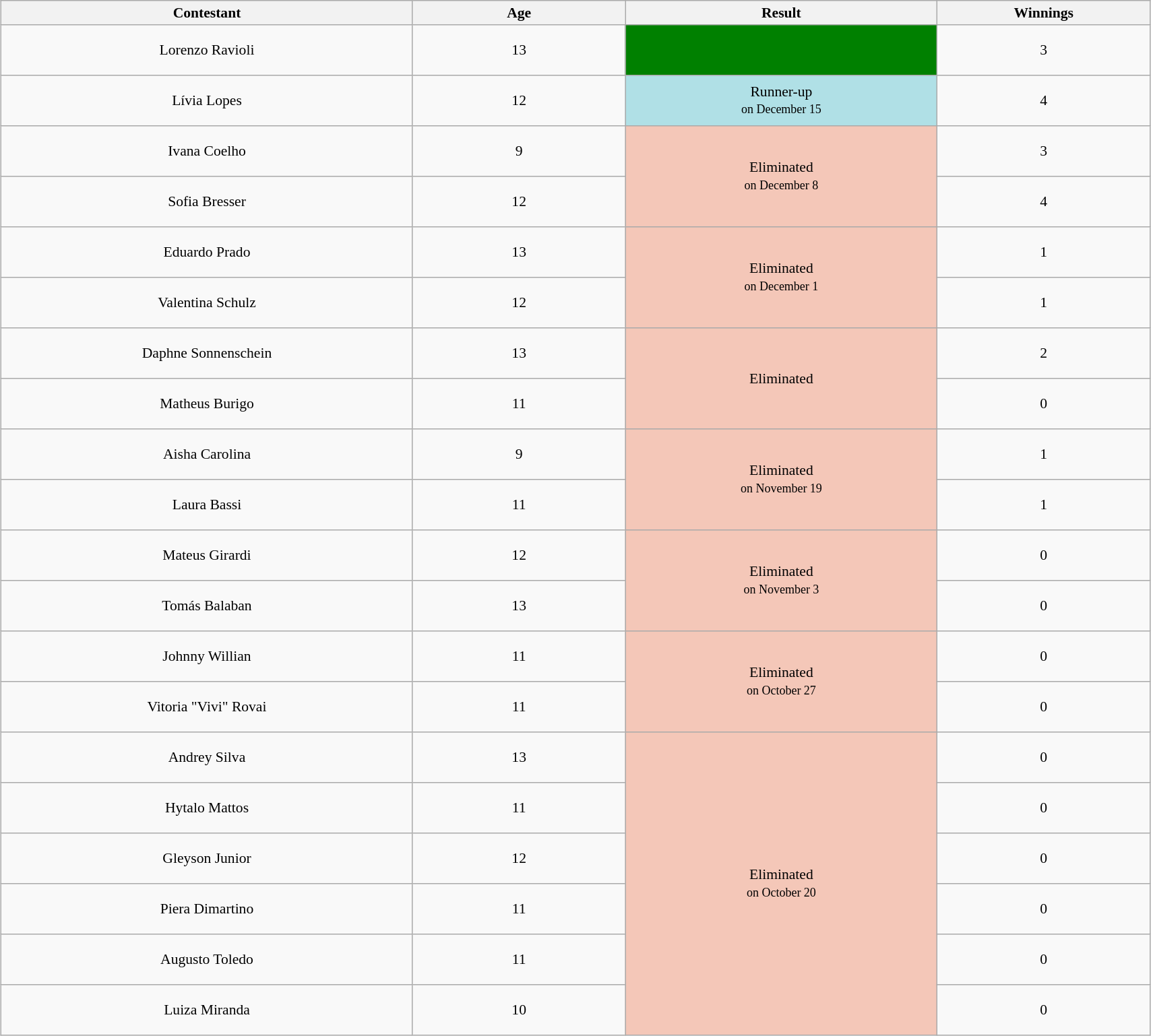<table class="wikitable sortable" style="margin:1em auto; text-align:center; font-size:90%; width:90%;">
<tr>
<th width="200px">Contestant</th>
<th width="100px">Age</th>
<th width="150px">Result</th>
<th width="100px">Winnings</th>
</tr>
<tr style="height:50px">
<td>Lorenzo Ravioli</td>
<td>13</td>
<td bgcolor="008000"></td>
<td>3</td>
</tr>
<tr style="height:50px">
<td>Lívia Lopes</td>
<td>12</td>
<td bgcolor="B0E0E6">Runner-up<br><small>on December 15</small></td>
<td>4</td>
</tr>
<tr style="height:50px">
<td>Ivana Coelho</td>
<td>9</td>
<td rowspan="2" bgcolor="#F4C7B8">Eliminated<br><small>on December 8</small></td>
<td>3</td>
</tr>
<tr style="height:50px">
<td>Sofia Bresser</td>
<td>12</td>
<td>4</td>
</tr>
<tr style="height:50px">
<td>Eduardo Prado</td>
<td>13</td>
<td rowspan="2" bgcolor="#F4C7B8">Eliminated<br><small>on December 1</small></td>
<td>1</td>
</tr>
<tr style="height:50px">
<td>Valentina Schulz</td>
<td>12</td>
<td>1</td>
</tr>
<tr style="height:50px">
<td>Daphne Sonnenschein</td>
<td>13</td>
<td rowspan="2" bgcolor="#F4C7B8">Eliminated<br><small></small></td>
<td>2</td>
</tr>
<tr style="height:50px">
<td>Matheus Burigo</td>
<td>11</td>
<td>0</td>
</tr>
<tr style="height:50px">
<td>Aisha Carolina</td>
<td>9</td>
<td rowspan="2" bgcolor="#F4C7B8">Eliminated<br><small>on November 19</small></td>
<td>1</td>
</tr>
<tr style="height:50px">
<td>Laura Bassi</td>
<td>11</td>
<td>1</td>
</tr>
<tr style="height:50px">
<td>Mateus Girardi</td>
<td>12</td>
<td rowspan="2" bgcolor="#F4C7B8">Eliminated<br><small>on November 3</small></td>
<td>0</td>
</tr>
<tr style="height:50px">
<td>Tomás Balaban</td>
<td>13</td>
<td>0</td>
</tr>
<tr style="height:50px">
<td>Johnny Willian</td>
<td>11</td>
<td rowspan="2" bgcolor="#F4C7B8">Eliminated<br><small>on October 27</small></td>
<td>0</td>
</tr>
<tr style="height:50px">
<td>Vitoria "Vivi" Rovai</td>
<td>11</td>
<td>0</td>
</tr>
<tr style="height:50px">
<td>Andrey Silva</td>
<td>13</td>
<td rowspan="6" bgcolor="#F4C7B8">Eliminated<br><small>on October 20</small></td>
<td>0</td>
</tr>
<tr style="height:50px">
<td>Hytalo Mattos</td>
<td>11</td>
<td>0</td>
</tr>
<tr style="height:50px">
<td>Gleyson Junior</td>
<td>12</td>
<td>0</td>
</tr>
<tr style="height:50px">
<td>Piera Dimartino</td>
<td>11</td>
<td>0</td>
</tr>
<tr style="height:50px">
<td>Augusto Toledo</td>
<td>11</td>
<td>0</td>
</tr>
<tr style="height:50px">
<td>Luiza Miranda</td>
<td>10</td>
<td>0</td>
</tr>
</table>
